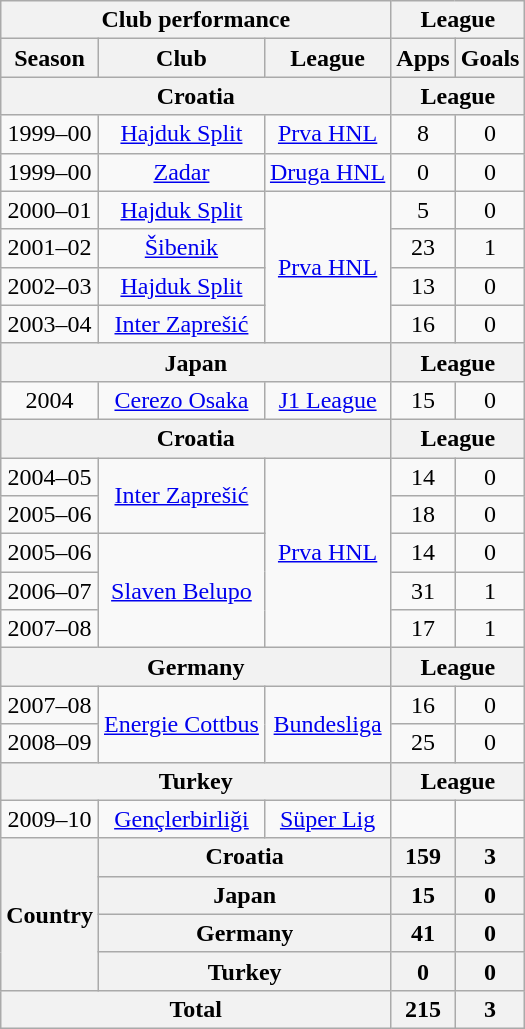<table class="wikitable" style="text-align:center;">
<tr>
<th colspan=3>Club performance</th>
<th colspan=2>League</th>
</tr>
<tr>
<th>Season</th>
<th>Club</th>
<th>League</th>
<th>Apps</th>
<th>Goals</th>
</tr>
<tr>
<th colspan=3>Croatia</th>
<th colspan=2>League</th>
</tr>
<tr>
<td>1999–00</td>
<td><a href='#'>Hajduk Split</a></td>
<td><a href='#'>Prva HNL</a></td>
<td>8</td>
<td>0</td>
</tr>
<tr>
<td>1999–00</td>
<td><a href='#'>Zadar</a></td>
<td><a href='#'>Druga HNL</a></td>
<td>0</td>
<td>0</td>
</tr>
<tr>
<td>2000–01</td>
<td><a href='#'>Hajduk Split</a></td>
<td rowspan="4"><a href='#'>Prva HNL</a></td>
<td>5</td>
<td>0</td>
</tr>
<tr>
<td>2001–02</td>
<td><a href='#'>Šibenik</a></td>
<td>23</td>
<td>1</td>
</tr>
<tr>
<td>2002–03</td>
<td><a href='#'>Hajduk Split</a></td>
<td>13</td>
<td>0</td>
</tr>
<tr>
<td>2003–04</td>
<td><a href='#'>Inter Zaprešić</a></td>
<td>16</td>
<td>0</td>
</tr>
<tr>
<th colspan=3>Japan</th>
<th colspan=2>League</th>
</tr>
<tr>
<td>2004</td>
<td><a href='#'>Cerezo Osaka</a></td>
<td><a href='#'>J1 League</a></td>
<td>15</td>
<td>0</td>
</tr>
<tr>
<th colspan=3>Croatia</th>
<th colspan=2>League</th>
</tr>
<tr>
<td>2004–05</td>
<td rowspan="2"><a href='#'>Inter Zaprešić</a></td>
<td rowspan="5"><a href='#'>Prva HNL</a></td>
<td>14</td>
<td>0</td>
</tr>
<tr>
<td>2005–06</td>
<td>18</td>
<td>0</td>
</tr>
<tr>
<td>2005–06</td>
<td rowspan="3"><a href='#'>Slaven Belupo</a></td>
<td>14</td>
<td>0</td>
</tr>
<tr>
<td>2006–07</td>
<td>31</td>
<td>1</td>
</tr>
<tr>
<td>2007–08</td>
<td>17</td>
<td>1</td>
</tr>
<tr>
<th colspan=3>Germany</th>
<th colspan=2>League</th>
</tr>
<tr>
<td>2007–08</td>
<td rowspan="2"><a href='#'>Energie Cottbus</a></td>
<td rowspan="2"><a href='#'>Bundesliga</a></td>
<td>16</td>
<td>0</td>
</tr>
<tr>
<td>2008–09</td>
<td>25</td>
<td>0</td>
</tr>
<tr>
<th colspan=3>Turkey</th>
<th colspan=2>League</th>
</tr>
<tr>
<td>2009–10</td>
<td><a href='#'>Gençlerbirliği</a></td>
<td><a href='#'>Süper Lig</a></td>
<td></td>
<td></td>
</tr>
<tr>
<th rowspan=4>Country</th>
<th colspan=2>Croatia</th>
<th>159</th>
<th>3</th>
</tr>
<tr>
<th colspan=2>Japan</th>
<th>15</th>
<th>0</th>
</tr>
<tr>
<th colspan=2>Germany</th>
<th>41</th>
<th>0</th>
</tr>
<tr>
<th colspan=2>Turkey</th>
<th>0</th>
<th>0</th>
</tr>
<tr>
<th colspan=3>Total</th>
<th>215</th>
<th>3</th>
</tr>
</table>
